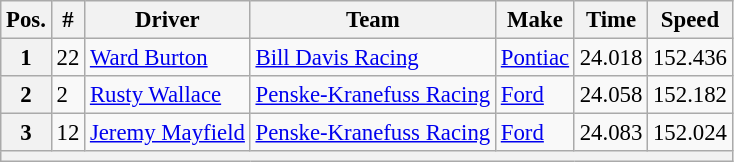<table class="wikitable" style="font-size:95%">
<tr>
<th>Pos.</th>
<th>#</th>
<th>Driver</th>
<th>Team</th>
<th>Make</th>
<th>Time</th>
<th>Speed</th>
</tr>
<tr>
<th>1</th>
<td>22</td>
<td><a href='#'>Ward Burton</a></td>
<td><a href='#'>Bill Davis Racing</a></td>
<td><a href='#'>Pontiac</a></td>
<td>24.018</td>
<td>152.436</td>
</tr>
<tr>
<th>2</th>
<td>2</td>
<td><a href='#'>Rusty Wallace</a></td>
<td><a href='#'>Penske-Kranefuss Racing</a></td>
<td><a href='#'>Ford</a></td>
<td>24.058</td>
<td>152.182</td>
</tr>
<tr>
<th>3</th>
<td>12</td>
<td><a href='#'>Jeremy Mayfield</a></td>
<td><a href='#'>Penske-Kranefuss Racing</a></td>
<td><a href='#'>Ford</a></td>
<td>24.083</td>
<td>152.024</td>
</tr>
<tr>
<th colspan="7"></th>
</tr>
</table>
